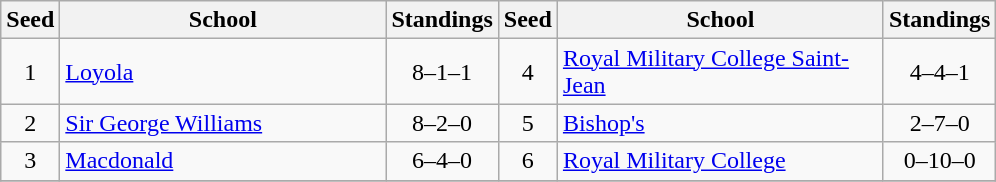<table class="wikitable">
<tr>
<th>Seed</th>
<th style="width:210px">School</th>
<th>Standings</th>
<th>Seed</th>
<th style="width:210px">School</th>
<th>Standings</th>
</tr>
<tr>
<td align=center>1</td>
<td><a href='#'>Loyola</a></td>
<td align=center>8–1–1</td>
<td align=center>4</td>
<td><a href='#'>Royal Military College Saint-Jean</a></td>
<td align=center>4–4–1</td>
</tr>
<tr>
<td align=center>2</td>
<td><a href='#'>Sir George Williams</a></td>
<td align=center>8–2–0</td>
<td align=center>5</td>
<td><a href='#'>Bishop's</a></td>
<td align=center>2–7–0</td>
</tr>
<tr>
<td align=center>3</td>
<td><a href='#'>Macdonald</a></td>
<td align=center>6–4–0</td>
<td align=center>6</td>
<td><a href='#'>Royal Military College</a></td>
<td align=center>0–10–0</td>
</tr>
<tr>
</tr>
</table>
